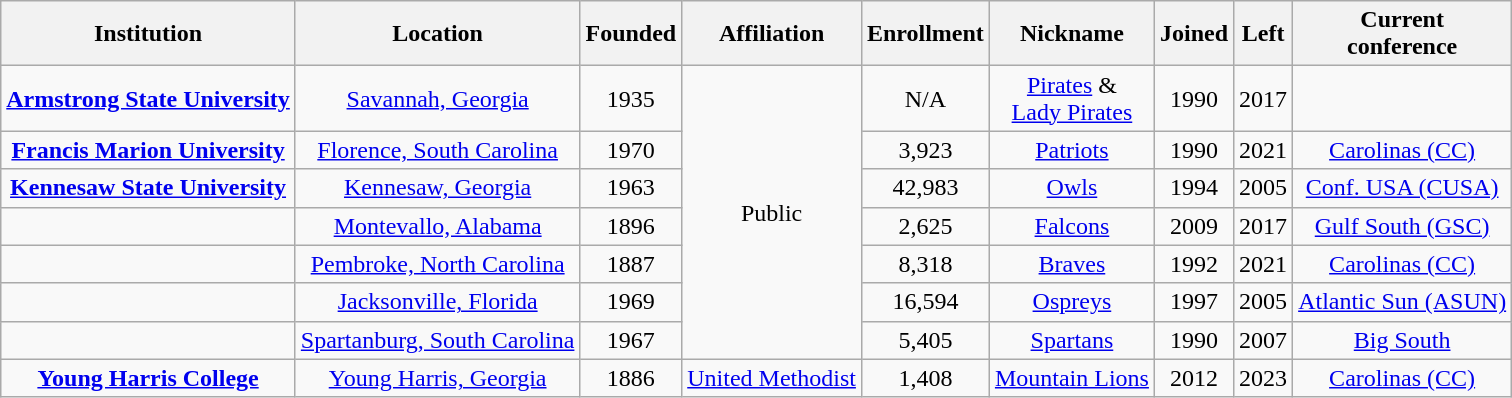<table class="wikitable sortable" style="text-align:center">
<tr>
<th>Institution</th>
<th>Location</th>
<th>Founded</th>
<th>Affiliation</th>
<th>Enrollment</th>
<th>Nickname</th>
<th>Joined</th>
<th>Left</th>
<th>Current<br>conference</th>
</tr>
<tr>
<td><strong><a href='#'>Armstrong State University</a></strong></td>
<td><a href='#'>Savannah, Georgia</a></td>
<td>1935</td>
<td rowspan="7">Public</td>
<td>N/A</td>
<td><a href='#'>Pirates</a> &<br><a href='#'>Lady Pirates</a></td>
<td>1990</td>
<td>2017</td>
<td></td>
</tr>
<tr>
<td><strong><a href='#'>Francis Marion University</a></strong></td>
<td><a href='#'>Florence, South Carolina</a></td>
<td>1970</td>
<td>3,923</td>
<td><a href='#'>Patriots</a></td>
<td>1990</td>
<td>2021</td>
<td><a href='#'>Carolinas (CC)</a></td>
</tr>
<tr>
<td><strong><a href='#'>Kennesaw State University</a></strong></td>
<td><a href='#'>Kennesaw, Georgia</a></td>
<td>1963</td>
<td>42,983</td>
<td><a href='#'>Owls</a></td>
<td>1994</td>
<td>2005</td>
<td><a href='#'>Conf. USA (CUSA)</a></td>
</tr>
<tr>
<td></td>
<td><a href='#'>Montevallo, Alabama</a></td>
<td>1896</td>
<td>2,625</td>
<td><a href='#'>Falcons</a></td>
<td>2009</td>
<td>2017</td>
<td><a href='#'>Gulf South (GSC)</a></td>
</tr>
<tr>
<td></td>
<td><a href='#'>Pembroke, North Carolina</a></td>
<td>1887</td>
<td>8,318</td>
<td><a href='#'>Braves</a></td>
<td>1992</td>
<td>2021</td>
<td><a href='#'>Carolinas (CC)</a></td>
</tr>
<tr>
<td></td>
<td><a href='#'>Jacksonville, Florida</a></td>
<td>1969</td>
<td>16,594</td>
<td><a href='#'>Ospreys</a></td>
<td>1997</td>
<td>2005</td>
<td><a href='#'>Atlantic Sun (ASUN)</a></td>
</tr>
<tr>
<td></td>
<td><a href='#'>Spartanburg, South Carolina</a></td>
<td>1967</td>
<td>5,405</td>
<td><a href='#'>Spartans</a></td>
<td>1990</td>
<td>2007</td>
<td><a href='#'>Big South</a></td>
</tr>
<tr>
<td><strong><a href='#'>Young Harris College</a></strong></td>
<td><a href='#'>Young Harris, Georgia</a></td>
<td>1886</td>
<td><a href='#'>United Methodist</a></td>
<td>1,408</td>
<td><a href='#'>Mountain Lions</a></td>
<td>2012</td>
<td>2023</td>
<td><a href='#'>Carolinas (CC)</a></td>
</tr>
</table>
